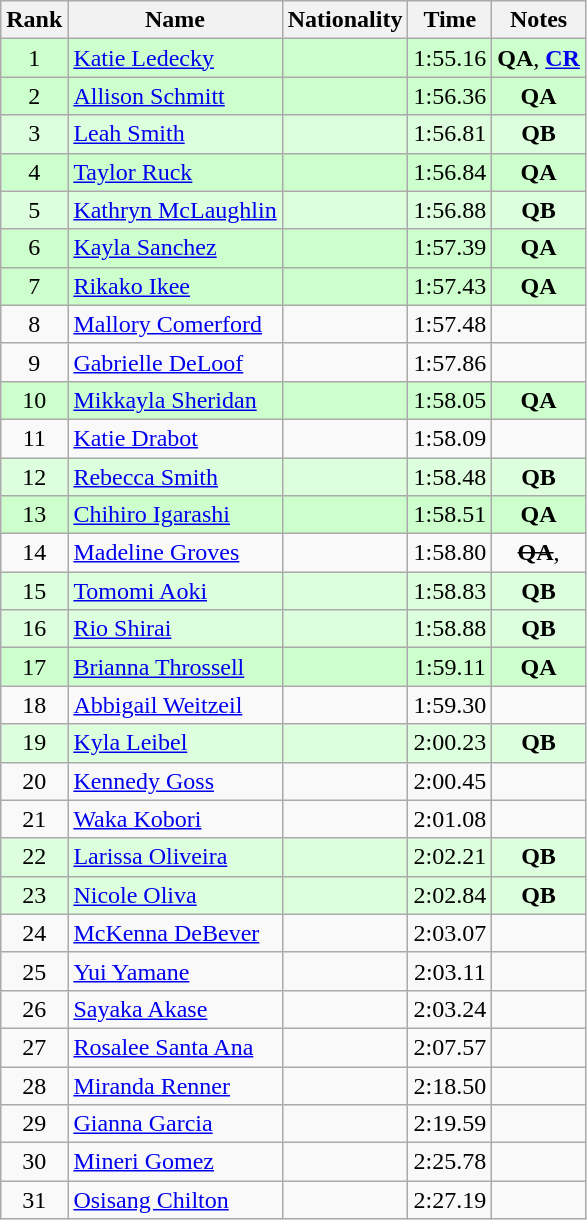<table class="wikitable sortable" style="text-align:center">
<tr>
<th>Rank</th>
<th>Name</th>
<th>Nationality</th>
<th>Time</th>
<th>Notes</th>
</tr>
<tr bgcolor=ccffcc>
<td>1</td>
<td align=left><a href='#'>Katie Ledecky</a></td>
<td align=left></td>
<td>1:55.16</td>
<td><strong>QA</strong>, <strong><a href='#'>CR</a></strong></td>
</tr>
<tr bgcolor=ccffcc>
<td>2</td>
<td align=left><a href='#'>Allison Schmitt</a></td>
<td align=left></td>
<td>1:56.36</td>
<td><strong>QA</strong></td>
</tr>
<tr bgcolor=ddffdd>
<td>3</td>
<td align=left><a href='#'>Leah Smith</a></td>
<td align=left></td>
<td>1:56.81</td>
<td><strong>QB</strong></td>
</tr>
<tr bgcolor=ccffcc>
<td>4</td>
<td align=left><a href='#'>Taylor Ruck</a></td>
<td align=left></td>
<td>1:56.84</td>
<td><strong>QA</strong></td>
</tr>
<tr bgcolor=ddffdd>
<td>5</td>
<td align=left><a href='#'>Kathryn McLaughlin</a></td>
<td align=left></td>
<td>1:56.88</td>
<td><strong>QB</strong></td>
</tr>
<tr bgcolor=ccffcc>
<td>6</td>
<td align=left><a href='#'>Kayla Sanchez</a></td>
<td align=left></td>
<td>1:57.39</td>
<td><strong>QA</strong></td>
</tr>
<tr bgcolor=ccffcc>
<td>7</td>
<td align=left><a href='#'>Rikako Ikee</a></td>
<td align=left></td>
<td>1:57.43</td>
<td><strong>QA</strong></td>
</tr>
<tr>
<td>8</td>
<td align=left><a href='#'>Mallory Comerford</a></td>
<td align=left></td>
<td>1:57.48</td>
<td></td>
</tr>
<tr>
<td>9</td>
<td align=left><a href='#'>Gabrielle DeLoof</a></td>
<td align=left></td>
<td>1:57.86</td>
<td></td>
</tr>
<tr bgcolor=ccffcc>
<td>10</td>
<td align=left><a href='#'>Mikkayla Sheridan</a></td>
<td align=left></td>
<td>1:58.05</td>
<td><strong>QA</strong></td>
</tr>
<tr>
<td>11</td>
<td align=left><a href='#'>Katie Drabot</a></td>
<td align=left></td>
<td>1:58.09</td>
<td></td>
</tr>
<tr bgcolor=ddffdd>
<td>12</td>
<td align=left><a href='#'>Rebecca Smith</a></td>
<td align=left></td>
<td>1:58.48</td>
<td><strong>QB</strong></td>
</tr>
<tr bgcolor=ccffcc>
<td>13</td>
<td align=left><a href='#'>Chihiro Igarashi</a></td>
<td align=left></td>
<td>1:58.51</td>
<td><strong>QA</strong></td>
</tr>
<tr>
<td>14</td>
<td align=left><a href='#'>Madeline Groves</a></td>
<td align=left></td>
<td>1:58.80</td>
<td><s><strong>QA</strong></s>, </td>
</tr>
<tr bgcolor=ddffdd>
<td>15</td>
<td align=left><a href='#'>Tomomi Aoki</a></td>
<td align=left></td>
<td>1:58.83</td>
<td><strong>QB</strong></td>
</tr>
<tr bgcolor=ddffdd>
<td>16</td>
<td align=left><a href='#'>Rio Shirai</a></td>
<td align=left></td>
<td>1:58.88</td>
<td><strong>QB</strong></td>
</tr>
<tr bgcolor=ccffcc>
<td>17</td>
<td align=left><a href='#'>Brianna Throssell</a></td>
<td align=left></td>
<td>1:59.11</td>
<td><strong>QA</strong></td>
</tr>
<tr>
<td>18</td>
<td align=left><a href='#'>Abbigail Weitzeil</a></td>
<td align=left></td>
<td>1:59.30</td>
<td></td>
</tr>
<tr bgcolor=ddffdd>
<td>19</td>
<td align=left><a href='#'>Kyla Leibel</a></td>
<td align=left></td>
<td>2:00.23</td>
<td><strong>QB</strong></td>
</tr>
<tr>
<td>20</td>
<td align=left><a href='#'>Kennedy Goss</a></td>
<td align=left></td>
<td>2:00.45</td>
<td></td>
</tr>
<tr>
<td>21</td>
<td align=left><a href='#'>Waka Kobori</a></td>
<td align=left></td>
<td>2:01.08</td>
<td></td>
</tr>
<tr bgcolor=ddffdd>
<td>22</td>
<td align=left><a href='#'>Larissa Oliveira</a></td>
<td align=left></td>
<td>2:02.21</td>
<td><strong>QB</strong></td>
</tr>
<tr bgcolor=ddffdd>
<td>23</td>
<td align=left><a href='#'>Nicole Oliva</a></td>
<td align=left></td>
<td>2:02.84</td>
<td><strong>QB</strong></td>
</tr>
<tr>
<td>24</td>
<td align=left><a href='#'>McKenna DeBever</a></td>
<td align=left></td>
<td>2:03.07</td>
<td></td>
</tr>
<tr>
<td>25</td>
<td align=left><a href='#'>Yui Yamane</a></td>
<td align=left></td>
<td>2:03.11</td>
<td></td>
</tr>
<tr>
<td>26</td>
<td align=left><a href='#'>Sayaka Akase</a></td>
<td align=left></td>
<td>2:03.24</td>
<td></td>
</tr>
<tr>
<td>27</td>
<td align=left><a href='#'>Rosalee Santa Ana</a></td>
<td align=left></td>
<td>2:07.57</td>
<td></td>
</tr>
<tr>
<td>28</td>
<td align=left><a href='#'>Miranda Renner</a></td>
<td align=left></td>
<td>2:18.50</td>
<td></td>
</tr>
<tr>
<td>29</td>
<td align=left><a href='#'>Gianna Garcia</a></td>
<td align=left></td>
<td>2:19.59</td>
<td></td>
</tr>
<tr>
<td>30</td>
<td align=left><a href='#'>Mineri Gomez</a></td>
<td align=left></td>
<td>2:25.78</td>
<td></td>
</tr>
<tr>
<td>31</td>
<td align=left><a href='#'>Osisang Chilton</a></td>
<td align=left></td>
<td>2:27.19</td>
<td></td>
</tr>
</table>
